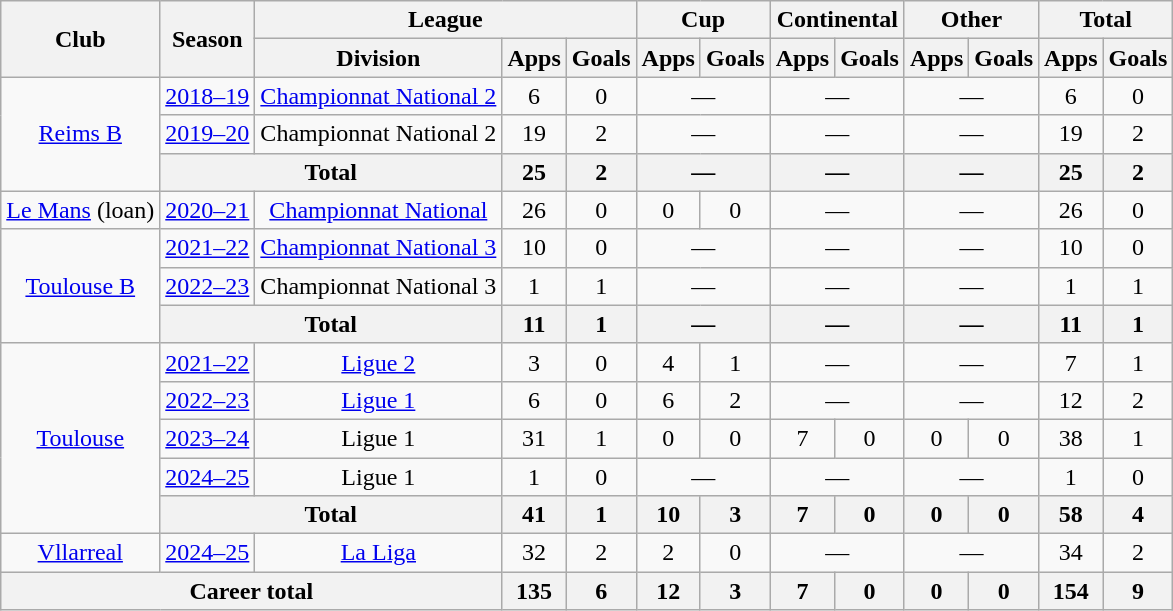<table class="wikitable" style="text-align: center;">
<tr>
<th rowspan="2">Club</th>
<th rowspan="2">Season</th>
<th colspan="3">League</th>
<th colspan="2">Cup</th>
<th colspan="2">Continental</th>
<th colspan="2">Other</th>
<th colspan="2">Total</th>
</tr>
<tr>
<th>Division</th>
<th>Apps</th>
<th>Goals</th>
<th>Apps</th>
<th>Goals</th>
<th>Apps</th>
<th>Goals</th>
<th>Apps</th>
<th>Goals</th>
<th>Apps</th>
<th>Goals</th>
</tr>
<tr>
<td rowspan="3"><a href='#'>Reims B</a></td>
<td><a href='#'>2018–19</a></td>
<td><a href='#'>Championnat National 2</a></td>
<td>6</td>
<td>0</td>
<td colspan="2">—</td>
<td colspan="2">—</td>
<td colspan="2">—</td>
<td>6</td>
<td>0</td>
</tr>
<tr>
<td><a href='#'>2019–20</a></td>
<td>Championnat National 2</td>
<td>19</td>
<td>2</td>
<td colspan="2">—</td>
<td colspan="2">—</td>
<td colspan="2">—</td>
<td>19</td>
<td>2</td>
</tr>
<tr>
<th colspan="2">Total</th>
<th>25</th>
<th>2</th>
<th colspan="2">—</th>
<th colspan="2">—</th>
<th colspan="2">—</th>
<th>25</th>
<th>2</th>
</tr>
<tr>
<td><a href='#'>Le Mans</a> (loan)</td>
<td><a href='#'>2020–21</a></td>
<td><a href='#'>Championnat National</a></td>
<td>26</td>
<td>0</td>
<td>0</td>
<td>0</td>
<td colspan="2">—</td>
<td colspan="2">—</td>
<td>26</td>
<td>0</td>
</tr>
<tr>
<td rowspan="3"><a href='#'>Toulouse B</a></td>
<td><a href='#'>2021–22</a></td>
<td><a href='#'>Championnat National 3</a></td>
<td>10</td>
<td>0</td>
<td colspan="2">—</td>
<td colspan="2">—</td>
<td colspan="2">—</td>
<td>10</td>
<td>0</td>
</tr>
<tr>
<td><a href='#'>2022–23</a></td>
<td>Championnat National 3</td>
<td>1</td>
<td>1</td>
<td colspan="2">—</td>
<td colspan="2">—</td>
<td colspan="2">—</td>
<td>1</td>
<td>1</td>
</tr>
<tr>
<th colspan="2">Total</th>
<th>11</th>
<th>1</th>
<th colspan="2">—</th>
<th colspan="2">—</th>
<th colspan="2">—</th>
<th>11</th>
<th>1</th>
</tr>
<tr>
<td rowspan="5"><a href='#'>Toulouse</a></td>
<td><a href='#'>2021–22</a></td>
<td><a href='#'>Ligue 2</a></td>
<td>3</td>
<td>0</td>
<td>4</td>
<td>1</td>
<td colspan="2">—</td>
<td colspan="2">—</td>
<td>7</td>
<td>1</td>
</tr>
<tr>
<td><a href='#'>2022–23</a></td>
<td><a href='#'>Ligue 1</a></td>
<td>6</td>
<td>0</td>
<td>6</td>
<td>2</td>
<td colspan="2">—</td>
<td colspan="2">—</td>
<td>12</td>
<td>2</td>
</tr>
<tr>
<td><a href='#'>2023–24</a></td>
<td>Ligue 1</td>
<td>31</td>
<td>1</td>
<td>0</td>
<td>0</td>
<td>7</td>
<td>0</td>
<td>0</td>
<td>0</td>
<td>38</td>
<td>1</td>
</tr>
<tr>
<td><a href='#'>2024–25</a></td>
<td>Ligue 1</td>
<td>1</td>
<td>0</td>
<td colspan="2">—</td>
<td colspan="2">—</td>
<td colspan="2">—</td>
<td>1</td>
<td>0</td>
</tr>
<tr>
<th colspan="2">Total</th>
<th>41</th>
<th>1</th>
<th>10</th>
<th>3</th>
<th>7</th>
<th>0</th>
<th>0</th>
<th>0</th>
<th>58</th>
<th>4</th>
</tr>
<tr>
<td><a href='#'>Vllarreal</a></td>
<td><a href='#'>2024–25</a></td>
<td><a href='#'>La Liga</a></td>
<td>32</td>
<td>2</td>
<td>2</td>
<td>0</td>
<td colspan="2">—</td>
<td colspan="2">—</td>
<td>34</td>
<td>2</td>
</tr>
<tr>
<th colspan="3">Career total</th>
<th>135</th>
<th>6</th>
<th>12</th>
<th>3</th>
<th>7</th>
<th>0</th>
<th>0</th>
<th>0</th>
<th>154</th>
<th>9</th>
</tr>
</table>
